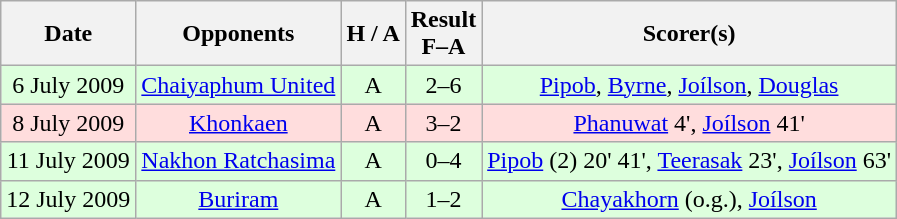<table class="wikitable" style="text-align:center">
<tr>
<th>Date</th>
<th>Opponents</th>
<th>H / A</th>
<th>Result<br>F–A</th>
<th>Scorer(s)</th>
</tr>
<tr bgcolor="#ddffdd">
<td>6 July 2009</td>
<td><a href='#'>Chaiyaphum United</a></td>
<td>A</td>
<td>2–6</td>
<td><a href='#'>Pipob</a>, <a href='#'>Byrne</a>, <a href='#'>Joílson</a>, <a href='#'>Douglas</a></td>
</tr>
<tr bgcolor="#ffdddd">
<td>8 July 2009</td>
<td><a href='#'>Khonkaen</a></td>
<td>A</td>
<td>3–2</td>
<td><a href='#'>Phanuwat</a> 4', <a href='#'>Joílson</a> 41'</td>
</tr>
<tr bgcolor="#ddffdd">
<td>11 July 2009</td>
<td><a href='#'>Nakhon Ratchasima</a></td>
<td>A</td>
<td>0–4</td>
<td><a href='#'>Pipob</a> (2) 20' 41', <a href='#'>Teerasak</a> 23', <a href='#'>Joílson</a> 63'</td>
</tr>
<tr bgcolor="#ddffdd">
<td>12 July 2009</td>
<td><a href='#'>Buriram</a></td>
<td>A</td>
<td>1–2</td>
<td><a href='#'>Chayakhorn</a> (o.g.), <a href='#'>Joílson</a></td>
</tr>
</table>
